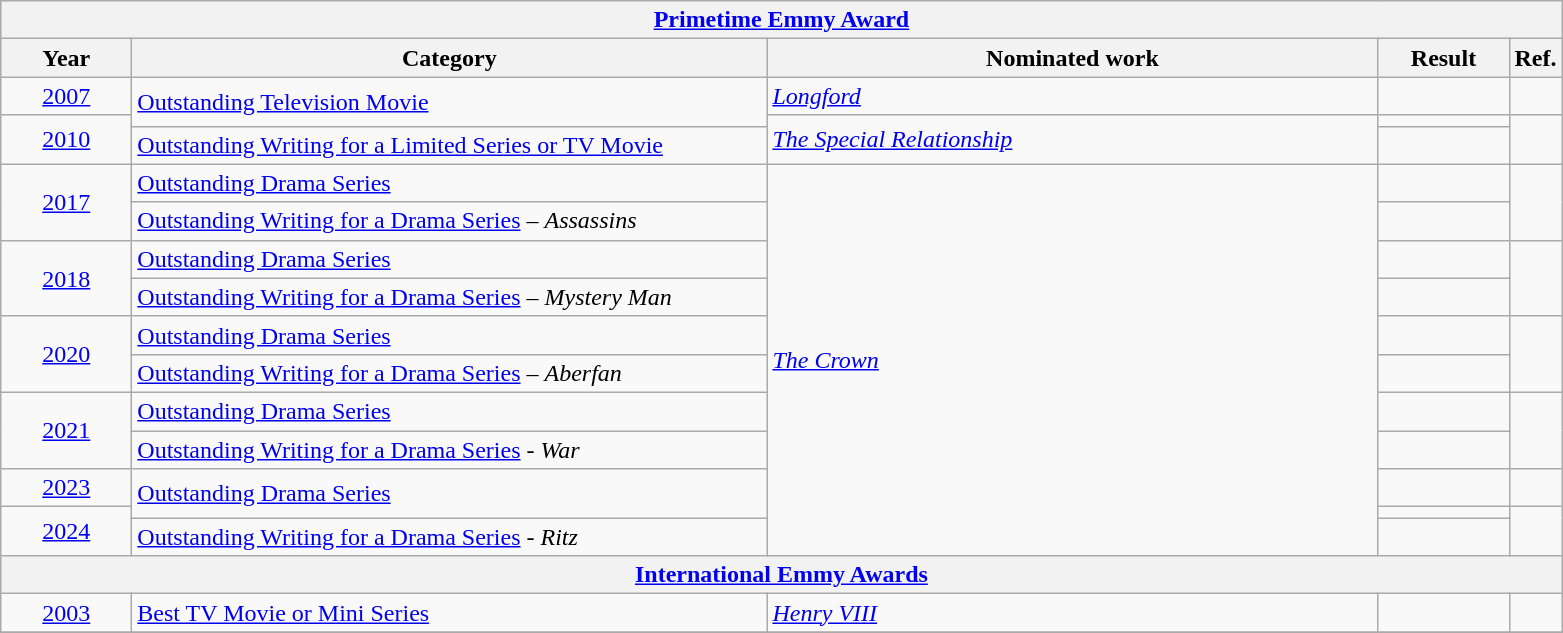<table class=wikitable>
<tr>
<th colspan=5><a href='#'>Primetime Emmy Award</a></th>
</tr>
<tr>
<th scope="col" style="width:5em;">Year</th>
<th scope="col" style="width:26em;">Category</th>
<th scope="col" style="width:25em;">Nominated work</th>
<th scope="col" style="width:5em;">Result</th>
<th>Ref.</th>
</tr>
<tr>
<td style="text-align:center;"><a href='#'>2007</a></td>
<td rowspan=2><a href='#'>Outstanding Television Movie</a></td>
<td><em><a href='#'>Longford</a></em></td>
<td></td>
<td></td>
</tr>
<tr>
<td style="text-align:center;", rowspan=2><a href='#'>2010</a></td>
<td rowspan=2><em><a href='#'>The Special Relationship</a></em></td>
<td></td>
<td rowspan=2></td>
</tr>
<tr>
<td><a href='#'>Outstanding Writing for a Limited Series or TV Movie</a></td>
<td></td>
</tr>
<tr>
<td style="text-align:center;", rowspan=2><a href='#'>2017</a></td>
<td><a href='#'>Outstanding Drama Series</a></td>
<td rowspan=11><em><a href='#'>The Crown</a></em></td>
<td></td>
<td rowspan=2></td>
</tr>
<tr>
<td><a href='#'>Outstanding Writing for a Drama Series</a> – <em>Assassins</em></td>
<td></td>
</tr>
<tr>
<td style="text-align:center;", rowspan=2><a href='#'>2018</a></td>
<td><a href='#'>Outstanding Drama Series</a></td>
<td></td>
<td rowspan=2></td>
</tr>
<tr>
<td><a href='#'>Outstanding Writing for a Drama Series</a> – <em>Mystery Man</em></td>
<td></td>
</tr>
<tr>
<td style="text-align:center;", rowspan=2><a href='#'>2020</a></td>
<td><a href='#'>Outstanding Drama Series</a></td>
<td></td>
<td rowspan=2></td>
</tr>
<tr>
<td><a href='#'>Outstanding Writing for a Drama Series</a> – <em>Aberfan</em></td>
<td></td>
</tr>
<tr>
<td style="text-align:center;", rowspan=2><a href='#'>2021</a></td>
<td><a href='#'>Outstanding Drama Series</a></td>
<td></td>
<td rowspan=2></td>
</tr>
<tr>
<td><a href='#'>Outstanding Writing for a Drama Series</a> - <em>War</em></td>
<td></td>
</tr>
<tr>
<td style="text-align:center;", rowspan=1><a href='#'>2023</a></td>
<td rowspan=2><a href='#'>Outstanding Drama Series</a></td>
<td></td>
</tr>
<tr>
<td style="text-align:center;", rowspan=2><a href='#'>2024</a></td>
<td></td>
<td rowspan=2></td>
</tr>
<tr>
<td><a href='#'>Outstanding Writing for a Drama Series</a> - <em>Ritz</em></td>
<td></td>
</tr>
<tr>
<th colspan=5><a href='#'>International Emmy Awards</a></th>
</tr>
<tr>
<td style="text-align:center;"><a href='#'>2003</a></td>
<td rowspan=1><a href='#'>Best TV Movie or Mini Series</a></td>
<td><em><a href='#'>Henry VIII</a></em></td>
<td></td>
<td></td>
</tr>
<tr>
</tr>
</table>
